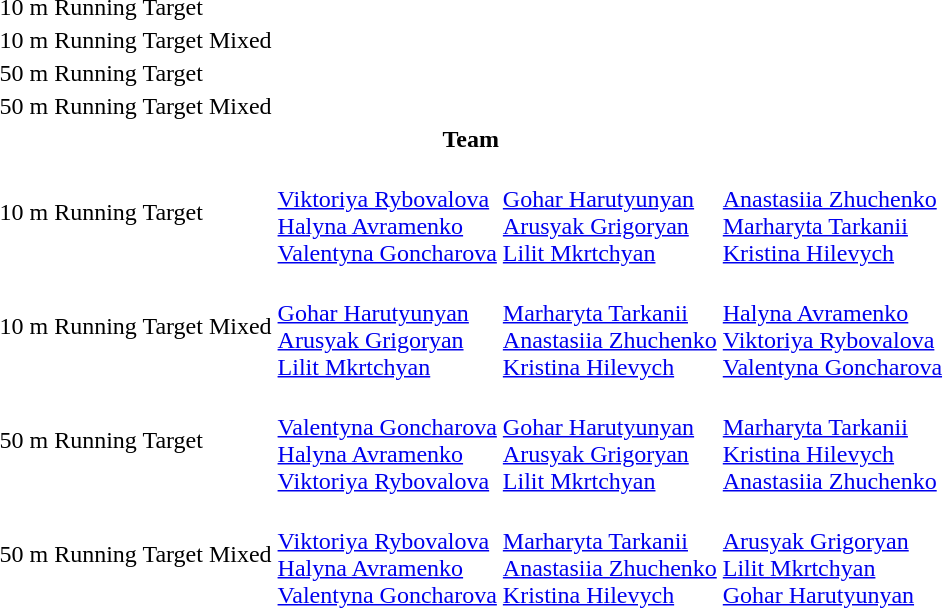<table>
<tr>
<td>10 m Running Target</td>
<td></td>
<td></td>
<td></td>
</tr>
<tr>
<td>10 m Running Target Mixed</td>
<td></td>
<td></td>
<td></td>
</tr>
<tr>
<td>50 m Running Target</td>
<td></td>
<td></td>
<td></td>
</tr>
<tr>
<td>50 m Running Target Mixed</td>
<td></td>
<td></td>
<td></td>
</tr>
<tr>
<th colspan=4>Team</th>
</tr>
<tr>
<td>10 m Running Target</td>
<td><br><a href='#'>Viktoriya Rybovalova</a><br><a href='#'>Halyna Avramenko</a><br><a href='#'>Valentyna Goncharova</a></td>
<td><br><a href='#'>Gohar Harutyunyan</a><br><a href='#'>Arusyak Grigoryan</a><br><a href='#'>Lilit Mkrtchyan</a></td>
<td><br><a href='#'>Anastasiia Zhuchenko</a><br><a href='#'>Marharyta Tarkanii</a><br><a href='#'>Kristina Hilevych</a></td>
</tr>
<tr>
<td>10 m Running Target Mixed</td>
<td><br><a href='#'>Gohar Harutyunyan</a><br><a href='#'>Arusyak Grigoryan</a><br><a href='#'>Lilit Mkrtchyan</a></td>
<td><br><a href='#'>Marharyta Tarkanii</a><br><a href='#'>Anastasiia Zhuchenko</a><br><a href='#'>Kristina Hilevych</a></td>
<td><br><a href='#'>Halyna Avramenko</a><br><a href='#'>Viktoriya Rybovalova</a><br><a href='#'>Valentyna Goncharova</a></td>
</tr>
<tr>
<td>50 m Running Target</td>
<td><br><a href='#'>Valentyna Goncharova</a><br><a href='#'>Halyna Avramenko</a><br><a href='#'>Viktoriya Rybovalova</a></td>
<td><br><a href='#'>Gohar Harutyunyan</a><br><a href='#'>Arusyak Grigoryan</a><br><a href='#'>Lilit Mkrtchyan</a></td>
<td><br><a href='#'>Marharyta Tarkanii</a><br><a href='#'>Kristina Hilevych</a><br><a href='#'>Anastasiia Zhuchenko</a></td>
</tr>
<tr>
<td>50 m Running Target Mixed</td>
<td><br><a href='#'>Viktoriya Rybovalova</a><br><a href='#'>Halyna Avramenko</a><br><a href='#'>Valentyna Goncharova</a></td>
<td><br><a href='#'>Marharyta Tarkanii</a><br><a href='#'>Anastasiia Zhuchenko</a><br><a href='#'>Kristina Hilevych</a></td>
<td><br><a href='#'>Arusyak Grigoryan</a><br><a href='#'>Lilit Mkrtchyan</a><br><a href='#'>Gohar Harutyunyan</a></td>
</tr>
</table>
